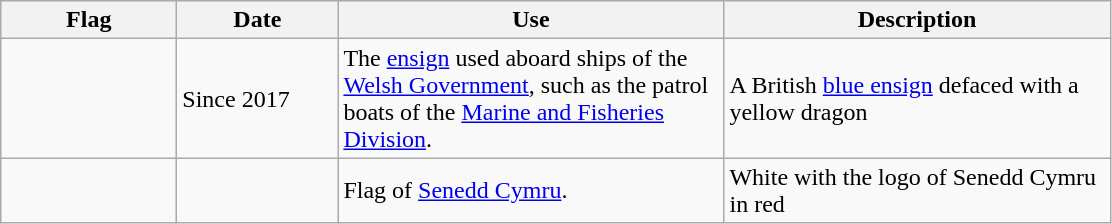<table class="wikitable">
<tr style="background:#efefef;">
<th style="width:110px;">Flag</th>
<th style="width:100px;">Date</th>
<th style="width:250px;">Use</th>
<th style="width:250px;">Description</th>
</tr>
<tr>
<td></td>
<td>Since 2017</td>
<td>The <a href='#'>ensign</a> used aboard ships of the <a href='#'>Welsh Government</a>, such as the patrol boats of the <a href='#'>Marine and Fisheries Division</a>.</td>
<td>A British <a href='#'>blue ensign</a> defaced with a yellow dragon</td>
</tr>
<tr>
<td></td>
<td></td>
<td>Flag of <a href='#'>Senedd Cymru</a>.</td>
<td>White with the logo of Senedd Cymru in red</td>
</tr>
</table>
